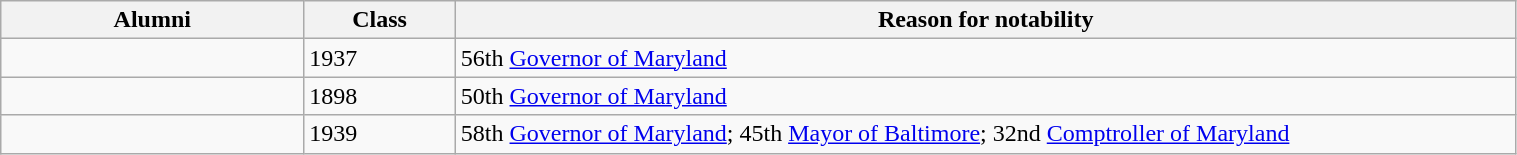<table class="sortable wikitable" style="width:80%">
<tr>
<th style="width:20%;">Alumni</th>
<th style="width:10%;">Class</th>
<th style="width:70%;">Reason for notability</th>
</tr>
<tr>
<td></td>
<td>1937</td>
<td>56th <a href='#'>Governor of Maryland</a></td>
</tr>
<tr>
<td></td>
<td>1898</td>
<td>50th <a href='#'>Governor of Maryland</a></td>
</tr>
<tr>
<td></td>
<td>1939</td>
<td>58th <a href='#'>Governor of Maryland</a>; 45th <a href='#'>Mayor of Baltimore</a>; 32nd <a href='#'>Comptroller of Maryland</a></td>
</tr>
</table>
